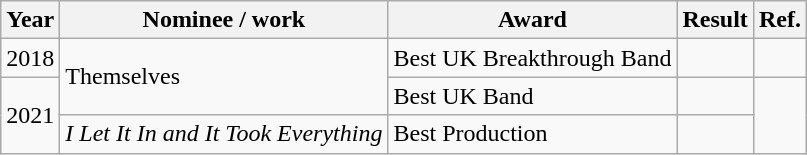<table class="wikitable">
<tr>
<th>Year</th>
<th>Nominee / work</th>
<th>Award</th>
<th>Result</th>
<th>Ref.</th>
</tr>
<tr>
<td>2018</td>
<td rowspan="2">Themselves</td>
<td>Best UK Breakthrough Band</td>
<td></td>
<td></td>
</tr>
<tr>
<td rowspan="2">2021</td>
<td>Best UK Band</td>
<td></td>
<td rowspan="2"></td>
</tr>
<tr>
<td><em>I Let It In and It Took Everything</em></td>
<td>Best Production</td>
<td></td>
</tr>
</table>
